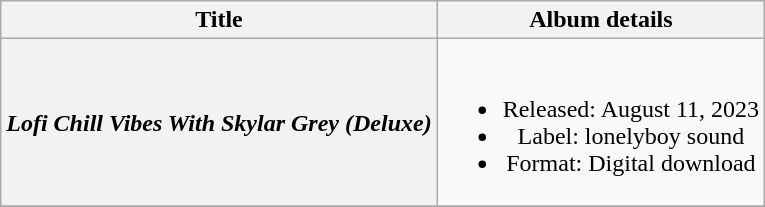<table class="wikitable plainrowheaders" style="text-align:center;">
<tr>
<th scope="col">Title</th>
<th scope="col">Album details</th>
</tr>
<tr>
<th scope="row"><em>Lofi Chill Vibes With Skylar Grey (Deluxe)</em></th>
<td><br><ul><li>Released: August 11, 2023</li><li>Label: lonelyboy sound</li><li>Format: Digital download</li></ul></td>
</tr>
<tr>
</tr>
</table>
